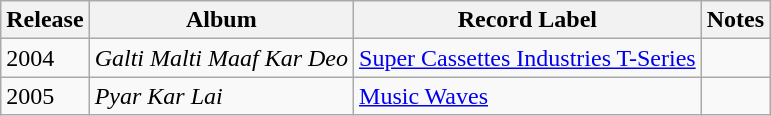<table class="wikitable">
<tr>
<th>Release</th>
<th>Album</th>
<th>Record Label</th>
<th>Notes</th>
</tr>
<tr>
<td>2004</td>
<td><em>Galti Malti Maaf Kar Deo</em></td>
<td><a href='#'>Super Cassettes Industries T-Series</a></td>
<td></td>
</tr>
<tr>
<td>2005</td>
<td><em>Pyar Kar Lai</em></td>
<td><a href='#'>Music Waves</a></td>
<td></td>
</tr>
</table>
